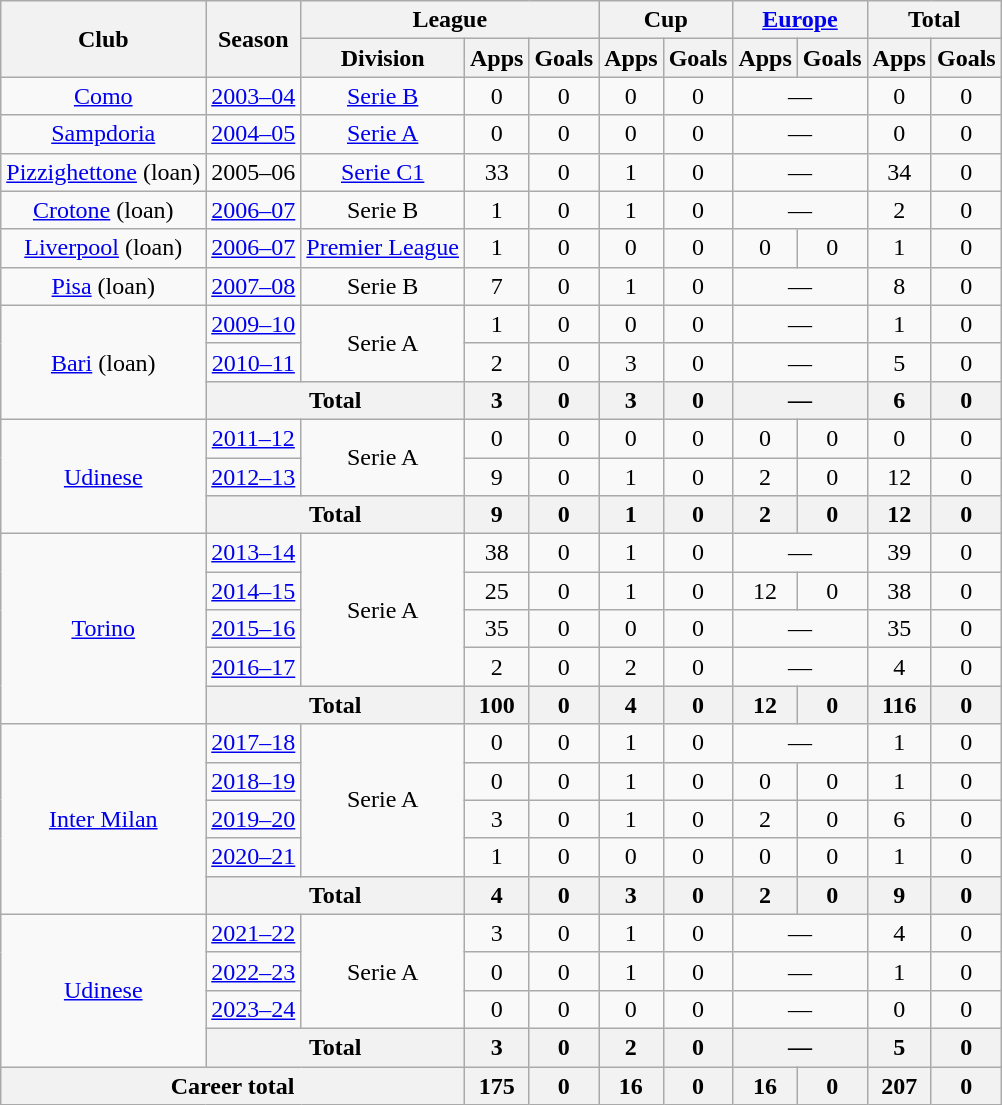<table class="wikitable" style="text-align:center">
<tr>
<th rowspan="2">Club</th>
<th rowspan="2">Season</th>
<th colspan="3">League</th>
<th colspan="2">Cup</th>
<th colspan="2"><a href='#'>Europe</a></th>
<th colspan="2">Total</th>
</tr>
<tr>
<th>Division</th>
<th>Apps</th>
<th>Goals</th>
<th>Apps</th>
<th>Goals</th>
<th>Apps</th>
<th>Goals</th>
<th>Apps</th>
<th>Goals</th>
</tr>
<tr>
<td><a href='#'>Como</a></td>
<td><a href='#'>2003–04</a></td>
<td><a href='#'>Serie B</a></td>
<td>0</td>
<td>0</td>
<td>0</td>
<td>0</td>
<td colspan="2">—</td>
<td>0</td>
<td>0</td>
</tr>
<tr>
<td><a href='#'>Sampdoria</a></td>
<td><a href='#'>2004–05</a></td>
<td><a href='#'>Serie A</a></td>
<td>0</td>
<td>0</td>
<td>0</td>
<td>0</td>
<td colspan="2">—</td>
<td>0</td>
<td>0</td>
</tr>
<tr>
<td><a href='#'>Pizzighettone</a> (loan)</td>
<td>2005–06</td>
<td><a href='#'>Serie C1</a></td>
<td>33</td>
<td>0</td>
<td>1</td>
<td>0</td>
<td colspan="2">—</td>
<td>34</td>
<td>0</td>
</tr>
<tr>
<td><a href='#'>Crotone</a> (loan)</td>
<td><a href='#'>2006–07</a></td>
<td>Serie B</td>
<td>1</td>
<td>0</td>
<td>1</td>
<td>0</td>
<td colspan="2">—</td>
<td>2</td>
<td>0</td>
</tr>
<tr>
<td><a href='#'>Liverpool</a> (loan)</td>
<td><a href='#'>2006–07</a></td>
<td><a href='#'>Premier League</a></td>
<td>1</td>
<td>0</td>
<td>0</td>
<td>0</td>
<td>0</td>
<td>0</td>
<td>1</td>
<td>0</td>
</tr>
<tr>
<td><a href='#'>Pisa</a> (loan)</td>
<td><a href='#'>2007–08</a></td>
<td>Serie B</td>
<td>7</td>
<td>0</td>
<td>1</td>
<td>0</td>
<td colspan="2">—</td>
<td>8</td>
<td>0</td>
</tr>
<tr>
<td rowspan="3"><a href='#'>Bari</a> (loan)</td>
<td><a href='#'>2009–10</a></td>
<td rowspan="2">Serie A</td>
<td>1</td>
<td>0</td>
<td>0</td>
<td>0</td>
<td colspan="2">—</td>
<td>1</td>
<td>0</td>
</tr>
<tr>
<td><a href='#'>2010–11</a></td>
<td>2</td>
<td>0</td>
<td>3</td>
<td>0</td>
<td colspan="2">—</td>
<td>5</td>
<td>0</td>
</tr>
<tr>
<th colspan="2">Total</th>
<th>3</th>
<th>0</th>
<th>3</th>
<th>0</th>
<th colspan="2">—</th>
<th>6</th>
<th>0</th>
</tr>
<tr>
<td rowspan="3"><a href='#'>Udinese</a></td>
<td><a href='#'>2011–12</a></td>
<td rowspan="2">Serie A</td>
<td>0</td>
<td>0</td>
<td>0</td>
<td>0</td>
<td>0</td>
<td>0</td>
<td>0</td>
<td>0</td>
</tr>
<tr>
<td><a href='#'>2012–13</a></td>
<td>9</td>
<td>0</td>
<td>1</td>
<td>0</td>
<td>2</td>
<td>0</td>
<td>12</td>
<td>0</td>
</tr>
<tr>
<th colspan="2">Total</th>
<th>9</th>
<th>0</th>
<th>1</th>
<th>0</th>
<th>2</th>
<th>0</th>
<th>12</th>
<th>0</th>
</tr>
<tr>
<td rowspan="5"><a href='#'>Torino</a></td>
<td><a href='#'>2013–14</a></td>
<td rowspan="4">Serie A</td>
<td>38</td>
<td>0</td>
<td>1</td>
<td>0</td>
<td colspan="2">—</td>
<td>39</td>
<td>0</td>
</tr>
<tr>
<td><a href='#'>2014–15</a></td>
<td>25</td>
<td>0</td>
<td>1</td>
<td>0</td>
<td>12</td>
<td>0</td>
<td>38</td>
<td>0</td>
</tr>
<tr>
<td><a href='#'>2015–16</a></td>
<td>35</td>
<td>0</td>
<td>0</td>
<td>0</td>
<td colspan="2">—</td>
<td>35</td>
<td>0</td>
</tr>
<tr>
<td><a href='#'>2016–17</a></td>
<td>2</td>
<td>0</td>
<td>2</td>
<td>0</td>
<td colspan="2">—</td>
<td>4</td>
<td>0</td>
</tr>
<tr>
<th colspan="2">Total</th>
<th>100</th>
<th>0</th>
<th>4</th>
<th>0</th>
<th>12</th>
<th>0</th>
<th>116</th>
<th>0</th>
</tr>
<tr>
<td rowspan="5"><a href='#'>Inter Milan</a></td>
<td><a href='#'>2017–18</a></td>
<td rowspan="4">Serie A</td>
<td>0</td>
<td>0</td>
<td>1</td>
<td>0</td>
<td colspan="2">—</td>
<td>1</td>
<td>0</td>
</tr>
<tr>
<td><a href='#'>2018–19</a></td>
<td>0</td>
<td>0</td>
<td>1</td>
<td>0</td>
<td>0</td>
<td>0</td>
<td>1</td>
<td>0</td>
</tr>
<tr>
<td><a href='#'>2019–20</a></td>
<td>3</td>
<td>0</td>
<td>1</td>
<td>0</td>
<td>2</td>
<td>0</td>
<td>6</td>
<td>0</td>
</tr>
<tr>
<td><a href='#'>2020–21</a></td>
<td>1</td>
<td>0</td>
<td>0</td>
<td>0</td>
<td>0</td>
<td>0</td>
<td>1</td>
<td>0</td>
</tr>
<tr>
<th colspan="2">Total</th>
<th>4</th>
<th>0</th>
<th>3</th>
<th>0</th>
<th>2</th>
<th>0</th>
<th>9</th>
<th>0</th>
</tr>
<tr>
<td rowspan="4"><a href='#'>Udinese</a></td>
<td><a href='#'>2021–22</a></td>
<td rowspan="3">Serie A</td>
<td>3</td>
<td>0</td>
<td>1</td>
<td>0</td>
<td colspan="2">—</td>
<td>4</td>
<td>0</td>
</tr>
<tr>
<td><a href='#'>2022–23</a></td>
<td>0</td>
<td>0</td>
<td>1</td>
<td>0</td>
<td colspan="2">—</td>
<td>1</td>
<td>0</td>
</tr>
<tr>
<td><a href='#'>2023–24</a></td>
<td>0</td>
<td>0</td>
<td>0</td>
<td>0</td>
<td colspan="2">—</td>
<td>0</td>
<td>0</td>
</tr>
<tr>
<th colspan="2">Total</th>
<th>3</th>
<th>0</th>
<th>2</th>
<th>0</th>
<th colspan="2">—</th>
<th>5</th>
<th>0</th>
</tr>
<tr>
<th colspan="3">Career total</th>
<th>175</th>
<th>0</th>
<th>16</th>
<th>0</th>
<th>16</th>
<th>0</th>
<th>207</th>
<th>0</th>
</tr>
</table>
